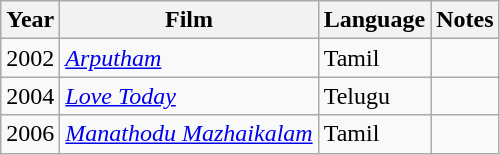<table class="wikitable sortable">
<tr>
<th>Year</th>
<th>Film</th>
<th>Language</th>
<th>Notes</th>
</tr>
<tr>
<td>2002</td>
<td><em><a href='#'>Arputham</a></em></td>
<td>Tamil</td>
<td></td>
</tr>
<tr>
<td>2004</td>
<td><em><a href='#'>Love Today</a></em></td>
<td>Telugu</td>
<td></td>
</tr>
<tr>
<td>2006</td>
<td><em><a href='#'>Manathodu Mazhaikalam</a></em></td>
<td>Tamil</td>
<td></td>
</tr>
</table>
